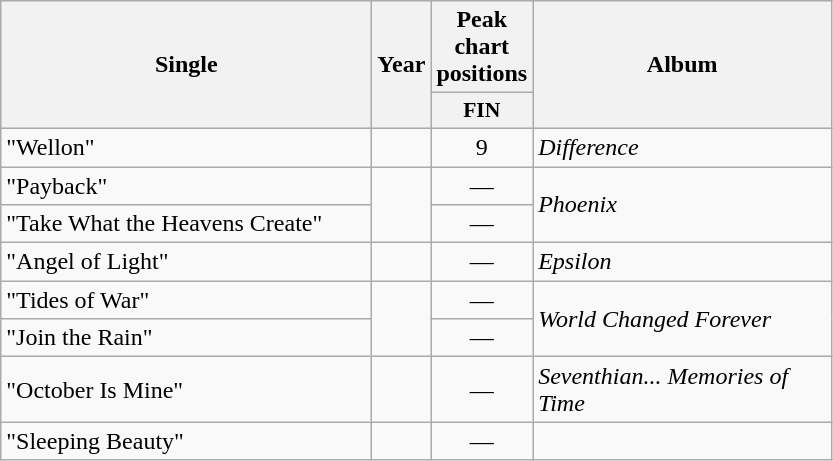<table class="wikitable">
<tr>
<th scope="col" rowspan="2" style="width:15em;">Single</th>
<th scope="col" rowspan="2">Year</th>
<th scope="col">Peak chart positions</th>
<th scope="col" rowspan="2" style="width:12em;">Album</th>
</tr>
<tr>
<th scope="col" style="width:2.2em;font-size:90%;">FIN</th>
</tr>
<tr>
<td>"Wellon"</td>
<td></td>
<td style="text-align:center;">9</td>
<td><em>Difference</em></td>
</tr>
<tr>
<td>"Payback"</td>
<td rowspan="2"></td>
<td style="text-align:center;">—</td>
<td rowspan="2"><em>Phoenix</em></td>
</tr>
<tr>
<td>"Take What the Heavens Create"</td>
<td style="text-align:center;">—</td>
</tr>
<tr>
<td>"Angel of Light"</td>
<td></td>
<td style="text-align:center;">—</td>
<td><em>Epsilon</em></td>
</tr>
<tr>
<td>"Tides of War"</td>
<td rowspan="2"></td>
<td style="text-align:center;">—</td>
<td rowspan="2"><em>World Changed Forever</em></td>
</tr>
<tr>
<td>"Join the Rain"</td>
<td style="text-align:center;">—</td>
</tr>
<tr>
<td>"October Is Mine"</td>
<td></td>
<td style="text-align:center;">—</td>
<td><em>Seventhian... Memories of Time</em></td>
</tr>
<tr>
<td>"Sleeping Beauty"</td>
<td></td>
<td style="text-align:center;">—</td>
<td></td>
</tr>
</table>
